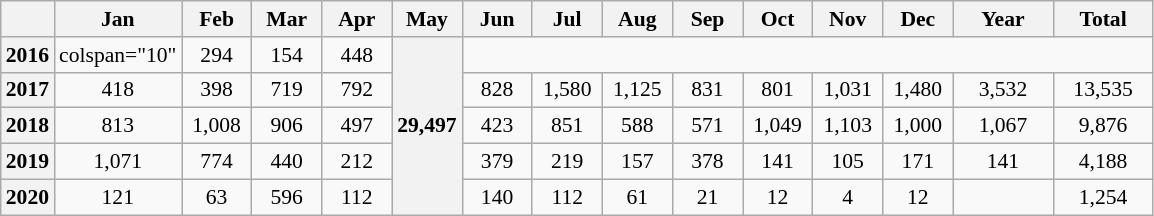<table class="wikitable" style="font-size: 90%; text-align: center">
<tr>
<th></th>
<th width="40px">Jan</th>
<th width="40px">Feb</th>
<th width="40px">Mar</th>
<th width="40px">Apr</th>
<th width="40px">May</th>
<th width="40px">Jun</th>
<th width="40px">Jul</th>
<th width="40px">Aug</th>
<th width="40px">Sep</th>
<th width="40px">Oct</th>
<th width="40px">Nov</th>
<th width="40px">Dec</th>
<th width="60px">Year</th>
<th width="60px">Total</th>
</tr>
<tr>
<th>2016</th>
<td>colspan="10" </td>
<td>294</td>
<td>154</td>
<td>448</td>
<th rowspan="5">29,497</th>
</tr>
<tr>
<th>2017</th>
<td>418</td>
<td>398</td>
<td>719</td>
<td>792</td>
<td>828</td>
<td>1,580</td>
<td>1,125</td>
<td>831</td>
<td>801</td>
<td>1,031</td>
<td>1,480</td>
<td>3,532</td>
<td>13,535</td>
</tr>
<tr>
<th>2018</th>
<td>813</td>
<td>1,008</td>
<td>906</td>
<td>497</td>
<td>423</td>
<td>851</td>
<td>588</td>
<td>571</td>
<td>1,049</td>
<td>1,103</td>
<td>1,000</td>
<td>1,067</td>
<td>9,876</td>
</tr>
<tr>
<th>2019</th>
<td>1,071</td>
<td>774</td>
<td>440</td>
<td>212</td>
<td>379</td>
<td>219</td>
<td>157</td>
<td>378</td>
<td>141</td>
<td>105</td>
<td>171</td>
<td>141</td>
<td>4,188</td>
</tr>
<tr>
<th>2020</th>
<td>121</td>
<td>63</td>
<td>596</td>
<td>112</td>
<td>140</td>
<td>112</td>
<td>61</td>
<td>21</td>
<td>12</td>
<td>4</td>
<td>12</td>
<td></td>
<td>1,254</td>
</tr>
</table>
